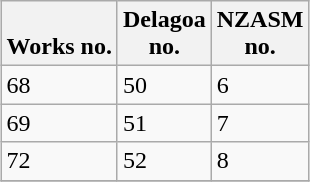<table class="wikitable collapsible collapsed sortable" style="margin:0.5em auto; font-size:100%;">
<tr>
<th><br>Works no.</th>
<th>Delagoa<br>no.</th>
<th>NZASM<br>no.</th>
</tr>
<tr>
<td>68</td>
<td>50</td>
<td>6</td>
</tr>
<tr>
<td>69</td>
<td>51</td>
<td>7</td>
</tr>
<tr>
<td>72</td>
<td>52</td>
<td>8</td>
</tr>
<tr>
</tr>
</table>
